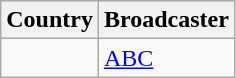<table class="wikitable">
<tr>
<th align=center>Country</th>
<th align=center>Broadcaster</th>
</tr>
<tr>
<td></td>
<td><a href='#'>ABC</a></td>
</tr>
</table>
